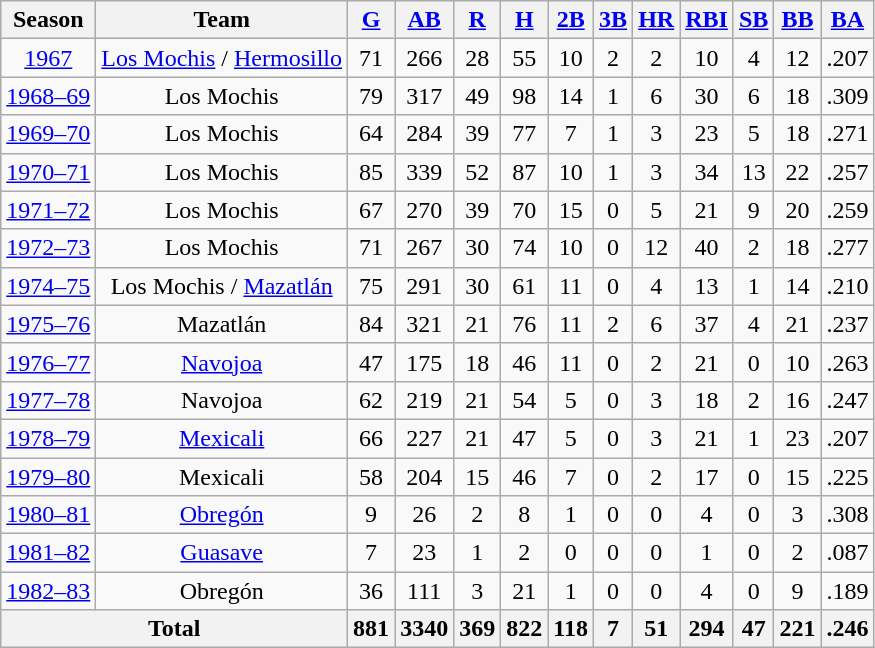<table class="wikitable sortable" style="text-align:center">
<tr>
<th>Season</th>
<th>Team</th>
<th><a href='#'>G</a></th>
<th><a href='#'>AB</a></th>
<th><a href='#'>R</a></th>
<th><a href='#'>H</a></th>
<th><a href='#'>2B</a></th>
<th><a href='#'>3B</a></th>
<th><a href='#'>HR</a></th>
<th><a href='#'>RBI</a></th>
<th><a href='#'>SB</a></th>
<th><a href='#'>BB</a></th>
<th><a href='#'>BA</a></th>
</tr>
<tr>
<td><a href='#'>1967</a></td>
<td><a href='#'>Los Mochis</a> / <a href='#'>Hermosillo</a></td>
<td>71</td>
<td>266</td>
<td>28</td>
<td>55</td>
<td>10</td>
<td>2</td>
<td>2</td>
<td>10</td>
<td>4</td>
<td>12</td>
<td>.207</td>
</tr>
<tr>
<td><a href='#'>1968–69</a></td>
<td>Los Mochis</td>
<td>79</td>
<td>317</td>
<td>49</td>
<td>98</td>
<td>14</td>
<td>1</td>
<td>6</td>
<td>30</td>
<td>6</td>
<td>18</td>
<td>.309</td>
</tr>
<tr>
<td><a href='#'>1969–70</a></td>
<td>Los Mochis</td>
<td>64</td>
<td>284</td>
<td>39</td>
<td>77</td>
<td>7</td>
<td>1</td>
<td>3</td>
<td>23</td>
<td>5</td>
<td>18</td>
<td>.271</td>
</tr>
<tr>
<td><a href='#'>1970–71</a></td>
<td>Los Mochis</td>
<td>85</td>
<td>339</td>
<td>52</td>
<td>87</td>
<td>10</td>
<td>1</td>
<td>3</td>
<td>34</td>
<td>13</td>
<td>22</td>
<td>.257</td>
</tr>
<tr>
<td><a href='#'>1971–72</a></td>
<td>Los Mochis</td>
<td>67</td>
<td>270</td>
<td>39</td>
<td>70</td>
<td>15</td>
<td>0</td>
<td>5</td>
<td>21</td>
<td>9</td>
<td>20</td>
<td>.259</td>
</tr>
<tr>
<td><a href='#'>1972–73</a></td>
<td>Los Mochis</td>
<td>71</td>
<td>267</td>
<td>30</td>
<td>74</td>
<td>10</td>
<td>0</td>
<td>12</td>
<td>40</td>
<td>2</td>
<td>18</td>
<td>.277</td>
</tr>
<tr>
<td><a href='#'>1974–75</a></td>
<td>Los Mochis / <a href='#'>Mazatlán</a></td>
<td>75</td>
<td>291</td>
<td>30</td>
<td>61</td>
<td>11</td>
<td>0</td>
<td>4</td>
<td>13</td>
<td>1</td>
<td>14</td>
<td>.210</td>
</tr>
<tr>
<td><a href='#'>1975–76</a></td>
<td>Mazatlán</td>
<td>84</td>
<td>321</td>
<td>21</td>
<td>76</td>
<td>11</td>
<td>2</td>
<td>6</td>
<td>37</td>
<td>4</td>
<td>21</td>
<td>.237</td>
</tr>
<tr>
<td><a href='#'>1976–77</a></td>
<td><a href='#'>Navojoa</a></td>
<td>47</td>
<td>175</td>
<td>18</td>
<td>46</td>
<td>11</td>
<td>0</td>
<td>2</td>
<td>21</td>
<td>0</td>
<td>10</td>
<td>.263</td>
</tr>
<tr>
<td><a href='#'>1977–78</a></td>
<td>Navojoa</td>
<td>62</td>
<td>219</td>
<td>21</td>
<td>54</td>
<td>5</td>
<td>0</td>
<td>3</td>
<td>18</td>
<td>2</td>
<td>16</td>
<td>.247</td>
</tr>
<tr>
<td><a href='#'>1978–79</a></td>
<td><a href='#'>Mexicali</a></td>
<td>66</td>
<td>227</td>
<td>21</td>
<td>47</td>
<td>5</td>
<td>0</td>
<td>3</td>
<td>21</td>
<td>1</td>
<td>23</td>
<td>.207</td>
</tr>
<tr>
<td><a href='#'>1979–80</a></td>
<td>Mexicali</td>
<td>58</td>
<td>204</td>
<td>15</td>
<td>46</td>
<td>7</td>
<td>0</td>
<td>2</td>
<td>17</td>
<td>0</td>
<td>15</td>
<td>.225</td>
</tr>
<tr>
<td><a href='#'>1980–81</a></td>
<td><a href='#'>Obregón</a></td>
<td>9</td>
<td>26</td>
<td>2</td>
<td>8</td>
<td>1</td>
<td>0</td>
<td>0</td>
<td>4</td>
<td>0</td>
<td>3</td>
<td>.308</td>
</tr>
<tr>
<td><a href='#'>1981–82</a></td>
<td><a href='#'>Guasave</a></td>
<td>7</td>
<td>23</td>
<td>1</td>
<td>2</td>
<td>0</td>
<td>0</td>
<td>0</td>
<td>1</td>
<td>0</td>
<td>2</td>
<td>.087</td>
</tr>
<tr>
<td><a href='#'>1982–83</a></td>
<td>Obregón</td>
<td>36</td>
<td>111</td>
<td>3</td>
<td>21</td>
<td>1</td>
<td>0</td>
<td>0</td>
<td>4</td>
<td>0</td>
<td>9</td>
<td>.189</td>
</tr>
<tr>
<th colspan=2>Total</th>
<th>881</th>
<th>3340</th>
<th>369</th>
<th>822</th>
<th>118</th>
<th>7</th>
<th>51</th>
<th>294</th>
<th>47</th>
<th>221</th>
<th>.246</th>
</tr>
</table>
